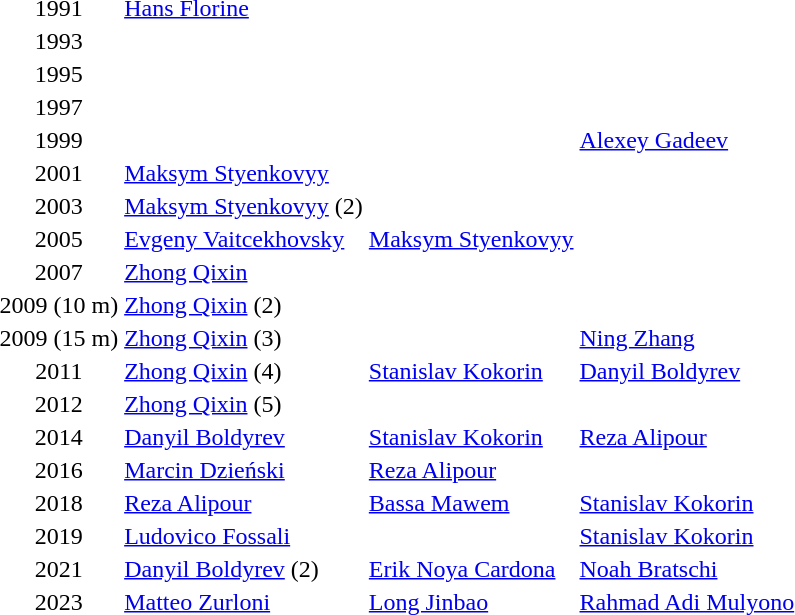<table>
<tr>
<td align="center">1991</td>
<td> <a href='#'>Hans Florine</a></td>
<td> </td>
<td> </td>
</tr>
<tr>
<td align="center">1993</td>
<td> </td>
<td> </td>
<td> </td>
</tr>
<tr>
<td align="center">1995</td>
<td> </td>
<td> </td>
<td> </td>
</tr>
<tr>
<td align="center">1997</td>
<td> </td>
<td> </td>
<td> </td>
</tr>
<tr>
<td align="center">1999</td>
<td> </td>
<td> </td>
<td> <a href='#'>Alexey Gadeev</a></td>
</tr>
<tr>
<td align="center">2001</td>
<td> <a href='#'>Maksym Styenkovyy</a></td>
<td> </td>
<td> </td>
</tr>
<tr>
<td align="center">2003</td>
<td> <a href='#'>Maksym Styenkovyy</a> (2)</td>
<td> </td>
<td> </td>
</tr>
<tr>
<td align="center">2005</td>
<td> <a href='#'>Evgeny Vaitcekhovsky</a></td>
<td> <a href='#'>Maksym Styenkovyy</a></td>
<td> </td>
</tr>
<tr>
<td align="center">2007</td>
<td> <a href='#'>Zhong Qixin</a></td>
<td> </td>
<td> </td>
</tr>
<tr>
<td align="center">2009 (10 m)</td>
<td> <a href='#'>Zhong Qixin</a> (2)</td>
<td> </td>
<td> </td>
</tr>
<tr>
<td align="center">2009 (15 m)</td>
<td> <a href='#'>Zhong Qixin</a> (3)</td>
<td> </td>
<td> <a href='#'>Ning Zhang</a></td>
</tr>
<tr>
<td align="center">2011</td>
<td> <a href='#'>Zhong Qixin</a> (4)</td>
<td> <a href='#'>Stanislav Kokorin</a></td>
<td> <a href='#'>Danyil Boldyrev</a></td>
</tr>
<tr>
<td align="center">2012</td>
<td> <a href='#'>Zhong Qixin</a> (5)</td>
<td> </td>
<td> </td>
</tr>
<tr>
<td align="center">2014</td>
<td> <a href='#'>Danyil Boldyrev</a></td>
<td> <a href='#'>Stanislav Kokorin</a></td>
<td> <a href='#'>Reza Alipour</a></td>
</tr>
<tr>
<td align="center">2016</td>
<td> <a href='#'>Marcin Dzieński</a></td>
<td> <a href='#'>Reza Alipour</a></td>
<td> </td>
</tr>
<tr>
<td align="center">2018</td>
<td> <a href='#'>Reza Alipour</a></td>
<td> <a href='#'>Bassa Mawem</a></td>
<td> <a href='#'>Stanislav Kokorin</a></td>
</tr>
<tr>
<td align="center">2019</td>
<td> <a href='#'>Ludovico Fossali</a></td>
<td> </td>
<td> <a href='#'>Stanislav Kokorin</a></td>
</tr>
<tr>
<td align="center">2021</td>
<td> <a href='#'>Danyil Boldyrev</a> (2)</td>
<td> <a href='#'>Erik Noya Cardona</a></td>
<td> <a href='#'>Noah Bratschi</a></td>
</tr>
<tr>
<td align="center">2023</td>
<td> <a href='#'>Matteo Zurloni</a></td>
<td> <a href='#'>Long Jinbao</a></td>
<td> <a href='#'>Rahmad Adi Mulyono</a></td>
</tr>
</table>
